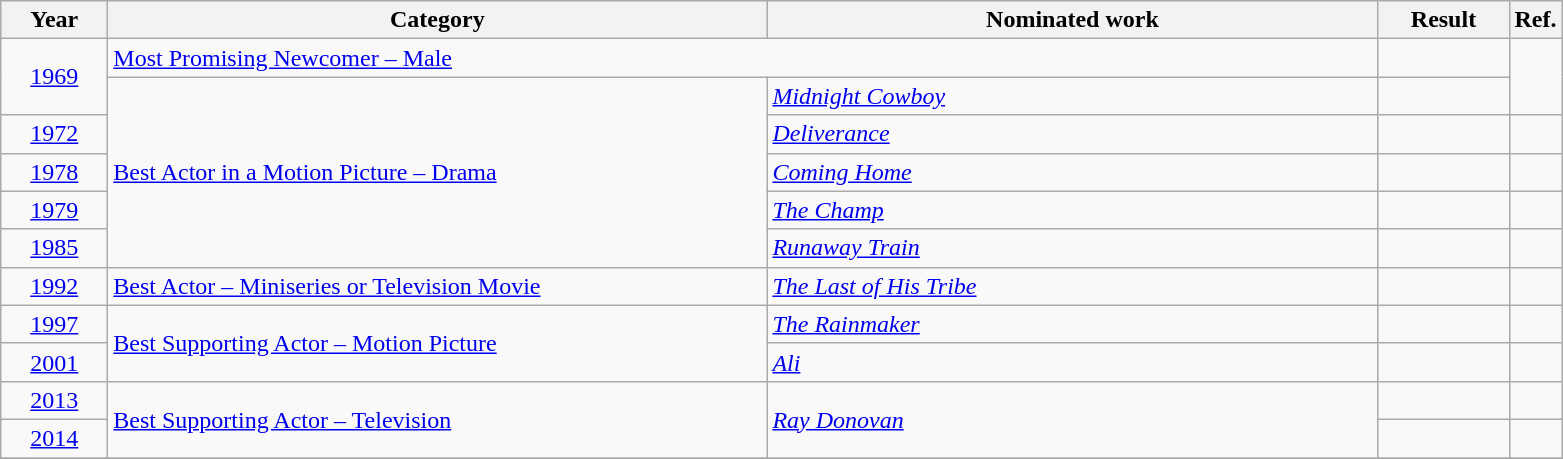<table class=wikitable>
<tr>
<th scope="col" style="width:4em;">Year</th>
<th scope="col" style="width:27em;">Category</th>
<th scope="col" style="width:25em;">Nominated work</th>
<th scope="col" style="width:5em;">Result</th>
<th>Ref.</th>
</tr>
<tr>
<td style="text-align:center;", rowspan="2"><a href='#'>1969</a></td>
<td colspan="2"><a href='#'>Most Promising Newcomer – Male</a></td>
<td></td>
<td style="text-align:center;", rowspan=2></td>
</tr>
<tr>
<td rowspan="5"><a href='#'>Best Actor in a Motion Picture – Drama</a></td>
<td><em><a href='#'>Midnight Cowboy</a></em></td>
<td></td>
</tr>
<tr>
<td style="text-align:center;"><a href='#'>1972</a></td>
<td><em><a href='#'>Deliverance</a></em></td>
<td></td>
<td style="text-align:center;"></td>
</tr>
<tr>
<td style="text-align:center;"><a href='#'>1978</a></td>
<td><em><a href='#'>Coming Home</a></em></td>
<td></td>
<td style="text-align:center;"></td>
</tr>
<tr>
<td style="text-align:center;"><a href='#'>1979</a></td>
<td><em><a href='#'>The Champ</a></em></td>
<td></td>
<td style="text-align:center;"></td>
</tr>
<tr>
<td style="text-align:center;"><a href='#'>1985</a></td>
<td><em><a href='#'>Runaway Train</a></em></td>
<td></td>
<td style="text-align:center;"></td>
</tr>
<tr>
<td style="text-align:center;"><a href='#'>1992</a></td>
<td><a href='#'>Best Actor – Miniseries or Television Movie</a></td>
<td><em><a href='#'>The Last of His Tribe</a></em></td>
<td></td>
<td style="text-align:center;"></td>
</tr>
<tr>
<td style="text-align:center;"><a href='#'>1997</a></td>
<td rowspan="2"><a href='#'>Best Supporting Actor – Motion Picture</a></td>
<td><em><a href='#'>The Rainmaker</a></em></td>
<td></td>
<td style="text-align:center;"></td>
</tr>
<tr>
<td style="text-align:center;"><a href='#'>2001</a></td>
<td><em><a href='#'>Ali</a></em></td>
<td></td>
<td style="text-align:center;"></td>
</tr>
<tr>
<td style="text-align:center;"><a href='#'>2013</a></td>
<td rowspan="2"><a href='#'>Best Supporting Actor – Television</a></td>
<td rowspan="2"><em><a href='#'>Ray Donovan</a></em></td>
<td></td>
<td style="text-align:center;"></td>
</tr>
<tr>
<td style="text-align:center;"><a href='#'>2014</a></td>
<td></td>
<td style="text-align:center;"></td>
</tr>
<tr>
</tr>
</table>
